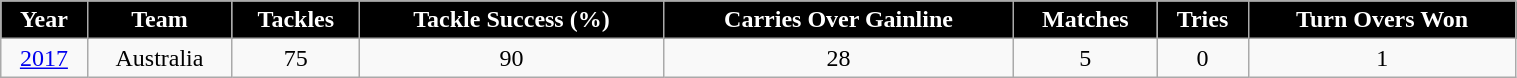<table class="wikitable" style="width:80%;">
<tr style="text-align:center; background:black; color:#fff;">
<td><strong>Year</strong></td>
<td><strong>Team</strong></td>
<td><strong>Tackles</strong></td>
<td><strong>Tackle Success (%)</strong></td>
<td><strong>Carries Over Gainline</strong></td>
<td><strong>Matches</strong></td>
<td><strong>Tries</strong></td>
<td><strong>Turn Overs Won</strong></td>
</tr>
<tr style="text-align:center;" bgcolor="">
<td><a href='#'>2017</a></td>
<td>Australia</td>
<td>75</td>
<td>90</td>
<td>28</td>
<td>5</td>
<td>0</td>
<td>1</td>
</tr>
</table>
